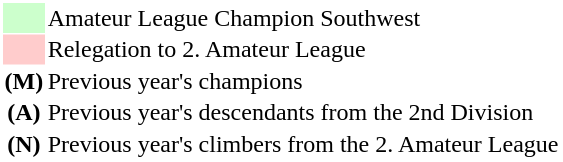<table style="border: 1px solid #ffffff; background-color: #ffffff" cellspacing="1" cellpadding="1">
<tr>
<td bgcolor="#ccffcc" width="20"></td>
<td>Amateur League Champion Southwest</td>
</tr>
<tr>
<td bgcolor="#ffcccc"></td>
<td>Relegation to 2. Amateur League</td>
</tr>
<tr>
<th>(M)</th>
<td>Previous year's champions</td>
</tr>
<tr>
<th>(A)</th>
<td>Previous year's descendants from the 2nd Division</td>
</tr>
<tr>
<th>(N)</th>
<td>Previous year's climbers from the 2. Amateur League</td>
</tr>
</table>
